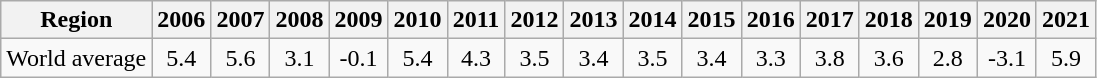<table class="wikitable" style="text-align: center;">
<tr>
<th>Region</th>
<th>2006</th>
<th>2007</th>
<th>2008</th>
<th>2009</th>
<th>2010</th>
<th>2011</th>
<th>2012</th>
<th>2013</th>
<th>2014</th>
<th>2015</th>
<th>2016</th>
<th>2017</th>
<th>2018</th>
<th>2019</th>
<th>2020</th>
<th>2021</th>
</tr>
<tr>
<td align=left>World average</td>
<td>5.4</td>
<td>5.6</td>
<td>3.1</td>
<td>-0.1</td>
<td>5.4</td>
<td>4.3</td>
<td>3.5</td>
<td>3.4</td>
<td>3.5</td>
<td>3.4</td>
<td>3.3</td>
<td>3.8</td>
<td>3.6</td>
<td>2.8</td>
<td>-3.1</td>
<td>5.9</td>
</tr>
</table>
